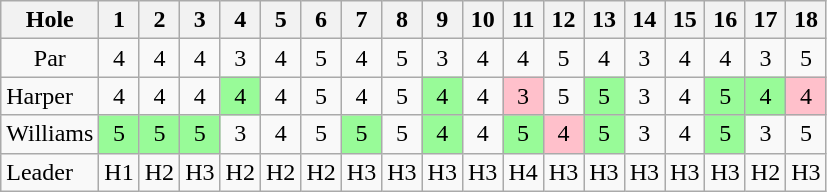<table class="wikitable" style="text-align:center">
<tr>
<th>Hole</th>
<th> 1 </th>
<th> 2 </th>
<th> 3 </th>
<th> 4 </th>
<th> 5 </th>
<th> 6 </th>
<th> 7 </th>
<th> 8 </th>
<th> 9 </th>
<th>10</th>
<th>11</th>
<th>12</th>
<th>13</th>
<th>14</th>
<th>15</th>
<th>16</th>
<th>17</th>
<th>18</th>
</tr>
<tr>
<td>Par</td>
<td>4</td>
<td>4</td>
<td>4</td>
<td>3</td>
<td>4</td>
<td>5</td>
<td>4</td>
<td>5</td>
<td>3</td>
<td>4</td>
<td>4</td>
<td>5</td>
<td>4</td>
<td>3</td>
<td>4</td>
<td>4</td>
<td>3</td>
<td>5</td>
</tr>
<tr>
<td align=left> Harper</td>
<td>4</td>
<td>4</td>
<td>4</td>
<td style="background: PaleGreen;">4</td>
<td>4</td>
<td>5</td>
<td>4</td>
<td>5</td>
<td style="background: PaleGreen;">4</td>
<td>4</td>
<td style="background: Pink;">3</td>
<td>5</td>
<td style="background: PaleGreen;">5</td>
<td>3</td>
<td>4</td>
<td style="background: PaleGreen;">5</td>
<td style="background: PaleGreen;">4</td>
<td style="background: Pink;">4</td>
</tr>
<tr>
<td align=left> Williams</td>
<td style="background: PaleGreen;">5</td>
<td style="background: PaleGreen;">5</td>
<td style="background: PaleGreen;">5</td>
<td>3</td>
<td>4</td>
<td>5</td>
<td style="background: PaleGreen;">5</td>
<td>5</td>
<td style="background: PaleGreen;">4</td>
<td>4</td>
<td style="background: PaleGreen;">5</td>
<td style="background: Pink;">4</td>
<td style="background: PaleGreen;">5</td>
<td>3</td>
<td>4</td>
<td style="background: PaleGreen;">5</td>
<td>3</td>
<td>5</td>
</tr>
<tr>
<td align=left>Leader</td>
<td>H1</td>
<td>H2</td>
<td>H3</td>
<td>H2</td>
<td>H2</td>
<td>H2</td>
<td>H3</td>
<td>H3</td>
<td>H3</td>
<td>H3</td>
<td>H4</td>
<td>H3</td>
<td>H3</td>
<td>H3</td>
<td>H3</td>
<td>H3</td>
<td>H2</td>
<td>H3</td>
</tr>
</table>
